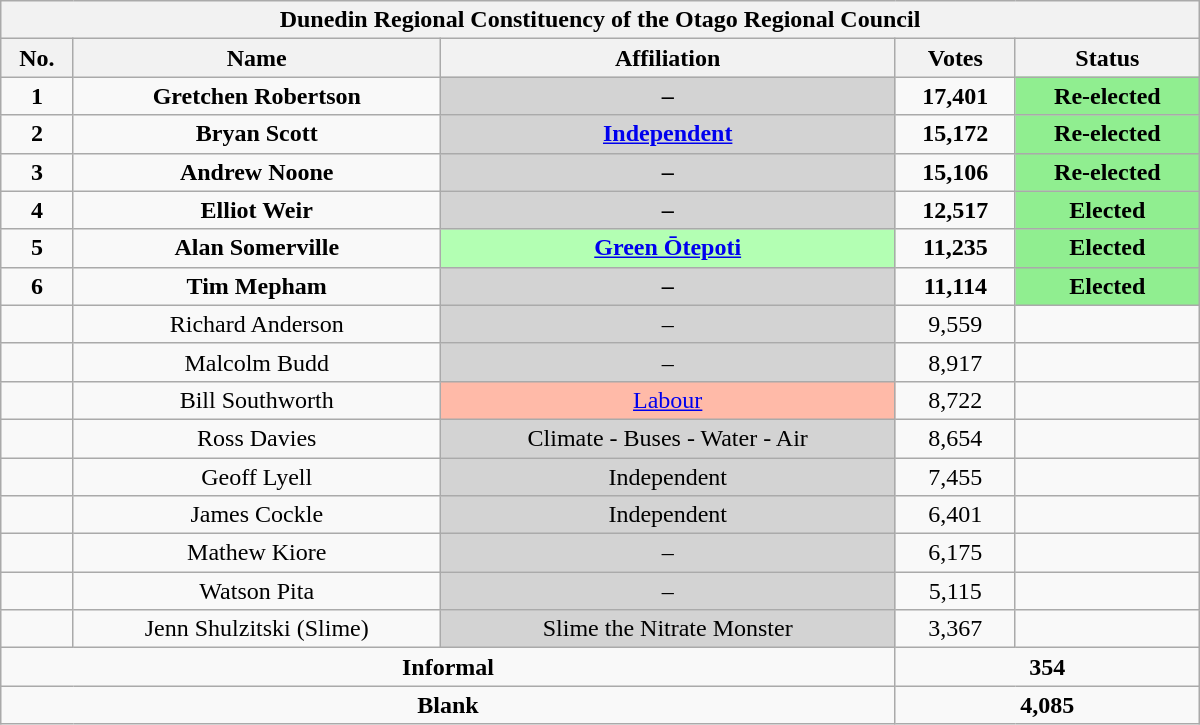<table class="wikitable"  style="text-align: center; width:50em">
<tr>
<th colspan="5">Dunedin Regional Constituency of the Otago Regional Council</th>
</tr>
<tr>
<th>No.</th>
<th>Name</th>
<th>Affiliation</th>
<th>Votes</th>
<th>Status</th>
</tr>
<tr>
<td><strong>1</strong></td>
<td><strong>Gretchen Robertson</strong></td>
<td bgcolor = "lightgrey"><strong>–</strong></td>
<td><strong>17,401</strong></td>
<td bgcolor="lightgreen"><strong>Re-elected </strong></td>
</tr>
<tr>
<td><strong>2</strong></td>
<td><strong>Bryan Scott</strong></td>
<td bgcolor = "lightgrey"><strong><a href='#'>Independent</a></strong></td>
<td><strong>15,172</strong></td>
<td bgcolor="lightgreen"><strong>Re-elected </strong></td>
</tr>
<tr>
<td><strong>3</strong></td>
<td><strong>Andrew Noone</strong></td>
<td bgcolor = "lightgrey"><strong>–</strong></td>
<td><strong>15,106</strong></td>
<td bgcolor="lightgreen"><strong>Re-elected </strong></td>
</tr>
<tr>
<td><strong>4</strong></td>
<td><strong>Elliot Weir</strong></td>
<td bgcolor = "lightgrey"><strong>–</strong></td>
<td><strong>12,517</strong></td>
<td bgcolor="lightgreen"><strong>Elected </strong></td>
</tr>
<tr>
<td><strong>5</strong></td>
<td><strong>Alan Somerville</strong></td>
<td bgcolor = B3FFB3><strong><a href='#'>Green Ōtepoti</a></strong></td>
<td><strong>11,235</strong></td>
<td bgcolor="lightgreen"><strong>Elected </strong></td>
</tr>
<tr>
<td><strong>6</strong></td>
<td><strong>Tim Mepham</strong></td>
<td bgcolor = "lightgrey"><strong>–</strong></td>
<td><strong>11,114</strong></td>
<td bgcolor="lightgreen"><strong>Elected </strong></td>
</tr>
<tr>
<td></td>
<td>Richard Anderson</td>
<td bgcolor = "lightgrey">–</td>
<td>9,559</td>
<td></td>
</tr>
<tr>
<td></td>
<td>Malcolm Budd</td>
<td bgcolor = "lightgrey">–</td>
<td>8,917</td>
<td></td>
</tr>
<tr>
<td></td>
<td>Bill Southworth</td>
<td bgcolor=FFBAA8><a href='#'>Labour</a></td>
<td>8,722</td>
<td></td>
</tr>
<tr>
<td></td>
<td>Ross Davies</td>
<td bgcolor = "lightgrey">Climate - Buses - Water - Air</td>
<td>8,654</td>
<td></td>
</tr>
<tr>
<td></td>
<td>Geoff Lyell</td>
<td bgcolor = "lightgrey">Independent</td>
<td>7,455</td>
<td></td>
</tr>
<tr>
<td></td>
<td>James Cockle</td>
<td bgcolor = "lightgrey">Independent</td>
<td>6,401</td>
<td></td>
</tr>
<tr>
<td></td>
<td>Mathew Kiore</td>
<td bgcolor = "lightgrey">–</td>
<td>6,175</td>
<td></td>
</tr>
<tr>
<td></td>
<td>Watson Pita</td>
<td bgcolor = "lightgrey">–</td>
<td>5,115</td>
<td></td>
</tr>
<tr>
<td></td>
<td>Jenn Shulzitski (Slime)</td>
<td bgcolor = "lightgrey">Slime the Nitrate Monster</td>
<td>3,367</td>
<td></td>
</tr>
<tr>
<td colspan="3"><strong>Informal</strong></td>
<td colspan="2"><strong>354</strong></td>
</tr>
<tr>
<td colspan="3"><strong>Blank</strong></td>
<td colspan="2"><strong>4,085</strong></td>
</tr>
</table>
